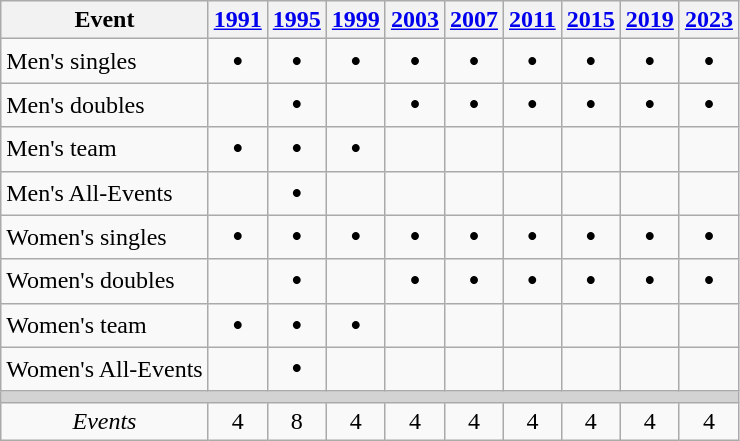<table class="wikitable" style="text-align:center">
<tr>
<th>Event</th>
<th><a href='#'>1991</a></th>
<th><a href='#'>1995</a></th>
<th><a href='#'>1999</a></th>
<th><a href='#'>2003</a></th>
<th><a href='#'>2007</a></th>
<th><a href='#'>2011</a></th>
<th><a href='#'>2015</a></th>
<th><a href='#'>2019</a></th>
<th><a href='#'>2023</a></th>
</tr>
<tr>
<td align=left>Men's singles</td>
<td><big><strong>•</strong></big></td>
<td><big><strong>•</strong></big></td>
<td><big><strong>•</strong></big></td>
<td><big><strong>•</strong></big></td>
<td><big><strong>•</strong></big></td>
<td><big><strong>•</strong></big></td>
<td><big><strong>•</strong></big></td>
<td><big><strong>•</strong></big></td>
<td><big><strong>•</strong></big></td>
</tr>
<tr>
<td align=left>Men's doubles</td>
<td></td>
<td><big><strong>•</strong></big></td>
<td></td>
<td><big><strong>•</strong></big></td>
<td><big><strong>•</strong></big></td>
<td><big><strong>•</strong></big></td>
<td><big><strong>•</strong></big></td>
<td><big><strong>•</strong></big></td>
<td><big><strong>•</strong></big></td>
</tr>
<tr>
<td align=left>Men's team</td>
<td><big><strong>•</strong></big></td>
<td><big><strong>•</strong></big></td>
<td><big><strong>•</strong></big></td>
<td></td>
<td></td>
<td></td>
<td></td>
<td></td>
<td></td>
</tr>
<tr>
<td align=left>Men's All-Events</td>
<td></td>
<td><big><strong>•</strong></big></td>
<td></td>
<td></td>
<td></td>
<td></td>
<td></td>
<td></td>
<td></td>
</tr>
<tr>
<td align=left>Women's singles</td>
<td><big><strong>•</strong></big></td>
<td><big><strong>•</strong></big></td>
<td><big><strong>•</strong></big></td>
<td><big><strong>•</strong></big></td>
<td><big><strong>•</strong></big></td>
<td><big><strong>•</strong></big></td>
<td><big><strong>•</strong></big></td>
<td><big><strong>•</strong></big></td>
<td><big><strong>•</strong></big></td>
</tr>
<tr>
<td align=left>Women's doubles</td>
<td></td>
<td><big><strong>•</strong></big></td>
<td></td>
<td><big><strong>•</strong></big></td>
<td><big><strong>•</strong></big></td>
<td><big><strong>•</strong></big></td>
<td><big><strong>•</strong></big></td>
<td><big><strong>•</strong></big></td>
<td><big><strong>•</strong></big></td>
</tr>
<tr>
<td align=left>Women's team</td>
<td><big><strong>•</strong></big></td>
<td><big><strong>•</strong></big></td>
<td><big><strong>•</strong></big></td>
<td></td>
<td></td>
<td></td>
<td></td>
<td></td>
<td></td>
</tr>
<tr>
<td align=left>Women's All-Events</td>
<td></td>
<td><big><strong>•</strong></big></td>
<td></td>
<td></td>
<td></td>
<td></td>
<td></td>
<td></td>
<td></td>
</tr>
<tr bgcolor=lightgray>
<td colspan=10></td>
</tr>
<tr>
<td><em>Events</em></td>
<td>4</td>
<td>8</td>
<td>4</td>
<td>4</td>
<td>4</td>
<td>4</td>
<td>4</td>
<td>4</td>
<td>4</td>
</tr>
</table>
